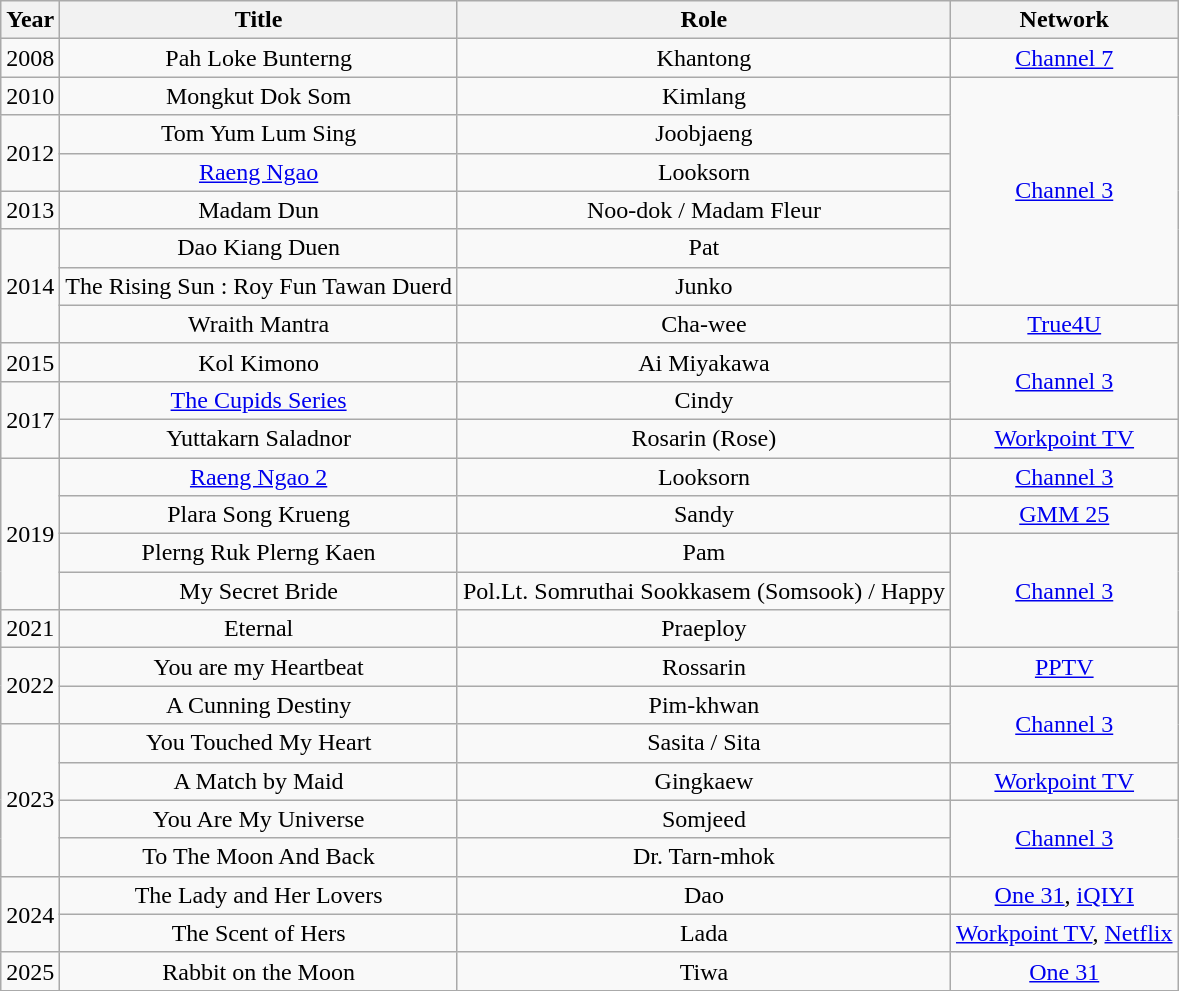<table class="wikitable sortable">
<tr>
<th>Year</th>
<th>Title</th>
<th>Role</th>
<th>Network</th>
</tr>
<tr>
<td align = "center">2008</td>
<td align = "center">Pah Loke Bunterng</td>
<td align = "center">Khantong</td>
<td align = "center"><a href='#'>Channel 7</a></td>
</tr>
<tr>
<td align = "center">2010</td>
<td align = "center">Mongkut Dok Som</td>
<td align = "center">Kimlang</td>
<td rowspan="6" align = "center"><a href='#'>Channel 3</a></td>
</tr>
<tr>
<td rowspan="2" align = "center">2012</td>
<td align = "center">Tom Yum Lum Sing</td>
<td align = "center">Joobjaeng</td>
</tr>
<tr>
<td align = "center"><a href='#'>Raeng Ngao</a></td>
<td align = "center">Looksorn</td>
</tr>
<tr>
<td align = "center">2013</td>
<td align = "center">Madam Dun</td>
<td align = "center">Noo-dok / Madam Fleur</td>
</tr>
<tr>
<td rowspan= "3" align = "center">2014</td>
<td align = "center">Dao Kiang Duen</td>
<td align = "center">Pat</td>
</tr>
<tr>
<td align = "center">The Rising Sun : Roy Fun Tawan Duerd</td>
<td align = "center">Junko</td>
</tr>
<tr>
<td align = "center">Wraith Mantra</td>
<td align = "center">Cha-wee</td>
<td align = "center"><a href='#'>True4U</a></td>
</tr>
<tr>
<td align = "center">2015</td>
<td align = "center">Kol Kimono</td>
<td align = "center">Ai Miyakawa</td>
<td rowspan="2" align = "center"><a href='#'>Channel 3</a></td>
</tr>
<tr>
<td rowspan="2" align = "center">2017</td>
<td align = "center"><a href='#'>The Cupids Series</a></td>
<td align = "center">Cindy</td>
</tr>
<tr>
<td align = "center">Yuttakarn Saladnor</td>
<td align = "center">Rosarin (Rose)</td>
<td align = "center"><a href='#'>Workpoint TV</a></td>
</tr>
<tr>
<td rowspan="4" align="center">2019</td>
<td align = "center"><a href='#'>Raeng Ngao 2</a></td>
<td align = "center">Looksorn</td>
<td rowspan="1" align = "center"><a href='#'>Channel 3</a></td>
</tr>
<tr>
<td align = "center">Plara Song Krueng</td>
<td align = "center">Sandy</td>
<td align = "center"><a href='#'>GMM 25</a></td>
</tr>
<tr>
<td align = "center">Plerng Ruk Plerng Kaen</td>
<td align = "center">Pam</td>
<td rowspan="3" align = "center"><a href='#'>Channel 3</a></td>
</tr>
<tr>
<td align = "center">My Secret Bride</td>
<td align = "center">Pol.Lt. Somruthai Sookkasem (Somsook) / Happy</td>
</tr>
<tr>
<td align="center">2021</td>
<td align = "center">Eternal</td>
<td align = "center">Praeploy</td>
</tr>
<tr>
<td rowspan="2" align="center">2022</td>
<td align = "center">You are my Heartbeat</td>
<td align = "center">Rossarin</td>
<td align = "center"><a href='#'>PPTV</a></td>
</tr>
<tr>
<td align = "center">A Cunning Destiny</td>
<td align = "center">Pim-khwan</td>
<td rowspan="2" align="center"><a href='#'>Channel 3</a></td>
</tr>
<tr>
<td rowspan="4" align="center">2023</td>
<td align = "center">You Touched My Heart</td>
<td align = "center">Sasita / Sita</td>
</tr>
<tr>
<td align = "center">A Match by Maid</td>
<td align = "center">Gingkaew</td>
<td align="center"><a href='#'>Workpoint TV</a></td>
</tr>
<tr>
<td align = "center">You Are My Universe</td>
<td align = "center">Somjeed</td>
<td rowspan="2" align="center"><a href='#'>Channel 3</a></td>
</tr>
<tr>
<td align = "center">To The Moon And Back</td>
<td align = "center">Dr. Tarn-mhok</td>
</tr>
<tr>
<td rowspan="2" align="center">2024</td>
<td align = "center">The Lady and Her Lovers</td>
<td align = "center">Dao</td>
<td align="center"><a href='#'>One 31</a>, <a href='#'>iQIYI</a></td>
</tr>
<tr>
<td align = "center">The Scent of Hers</td>
<td align = "center">Lada</td>
<td align="center"><a href='#'>Workpoint TV</a>, <a href='#'>Netflix</a></td>
</tr>
<tr>
<td align="center">2025</td>
<td align = "center">Rabbit on the Moon</td>
<td align = "center">Tiwa</td>
<td align="center"><a href='#'>One 31</a></td>
</tr>
<tr>
</tr>
</table>
